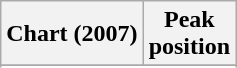<table class="wikitable sortable plainrowheaders" style="text-align:center;">
<tr>
<th>Chart (2007)</th>
<th>Peak <br>position</th>
</tr>
<tr>
</tr>
<tr>
</tr>
<tr>
</tr>
</table>
